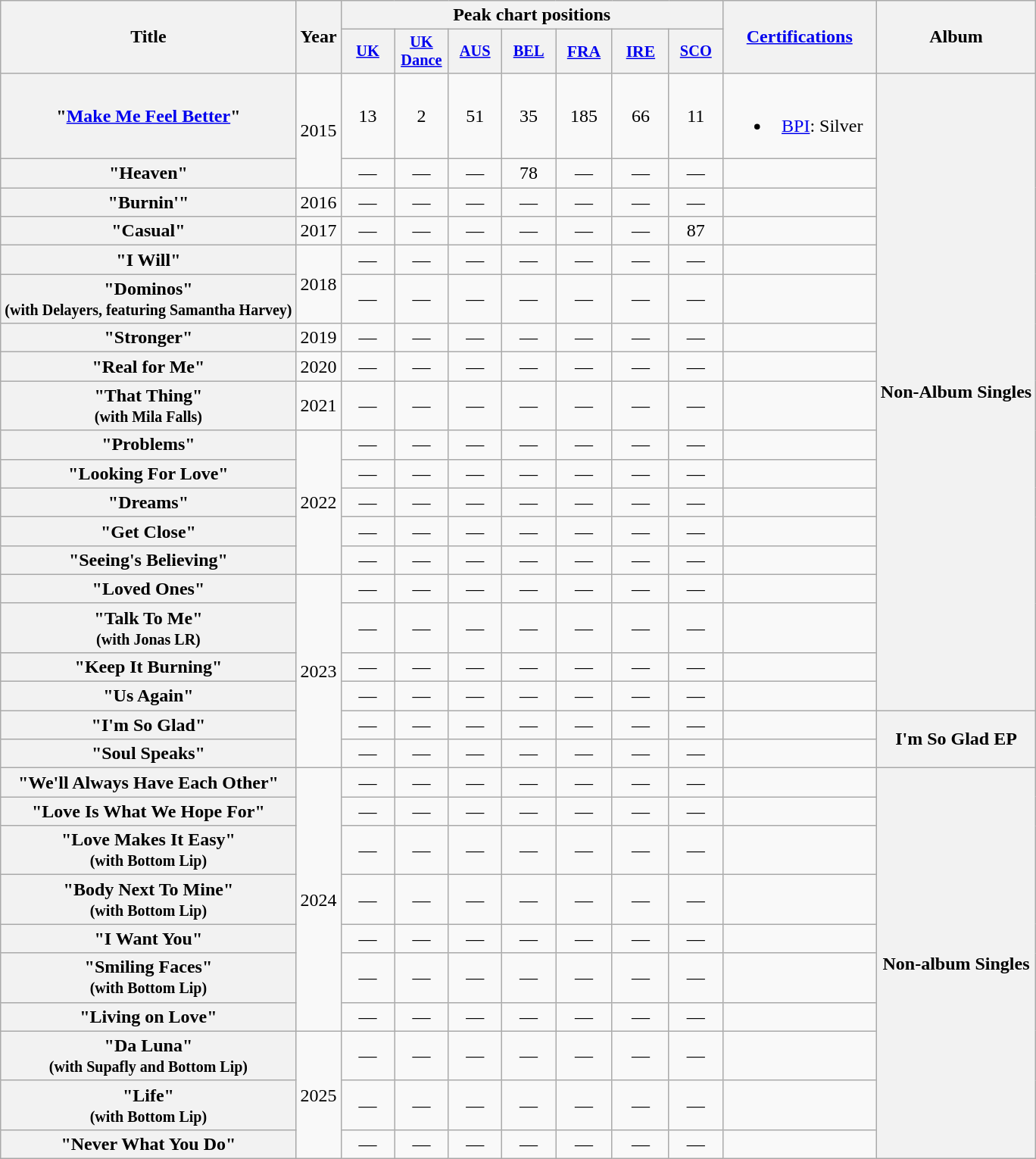<table class="wikitable plainrowheaders" style="text-align:center;">
<tr>
<th scope="col" rowspan="2">Title</th>
<th scope="col" rowspan="2">Year</th>
<th scope="col" colspan="7">Peak chart positions</th>
<th scope="col" rowspan="2" style="width:8em"><a href='#'>Certifications</a></th>
<th scope="col" rowspan="2">Album</th>
</tr>
<tr>
<th scope="col" style="width:3em;font-size:85%;"><a href='#'>UK</a><br></th>
<th scope="col" style="width:3em;font-size:85%;"><a href='#'>UK Dance</a><br></th>
<th scope="col" style="width:3em;font-size:85%;"><a href='#'>AUS</a><br></th>
<th scope="col" style="width:3em;font-size:85%;"><a href='#'>BEL</a><br></th>
<th scope="col" style="width:3em;font-size:90%;"><a href='#'>FRA</a><br></th>
<th scope="col" style="width:3em;font-size:90%;"><a href='#'>IRE</a><br></th>
<th scope="col" style="width:3em;font-size:85%;"><a href='#'>SCO</a><br></th>
</tr>
<tr>
<th>"<a href='#'>Make Me Feel Better</a>"</th>
<td rowspan="2">2015</td>
<td>13</td>
<td>2</td>
<td>51</td>
<td>35</td>
<td>185</td>
<td>66</td>
<td>11</td>
<td><br><ul><li><a href='#'>BPI</a>: Silver</li></ul></td>
<th rowspan="18">Non-Album Singles</th>
</tr>
<tr>
<th>"Heaven"</th>
<td>—</td>
<td>—</td>
<td>—</td>
<td>78</td>
<td>—</td>
<td>—</td>
<td>—</td>
<td></td>
</tr>
<tr>
<th>"Burnin'"<br></th>
<td>2016</td>
<td>—</td>
<td>—</td>
<td>—</td>
<td>—</td>
<td>—</td>
<td>—</td>
<td>—</td>
<td></td>
</tr>
<tr>
<th>"Casual"</th>
<td>2017</td>
<td>—</td>
<td>—</td>
<td>—</td>
<td>—</td>
<td>—</td>
<td>—</td>
<td>87</td>
<td></td>
</tr>
<tr>
<th>"I Will"<br></th>
<td rowspan="2">2018</td>
<td>—</td>
<td>—</td>
<td>—</td>
<td>—</td>
<td>—</td>
<td>—</td>
<td>—</td>
<td></td>
</tr>
<tr>
<th>"Dominos"<br><small>(with Delayers, featuring Samantha Harvey)</small></th>
<td>—</td>
<td>—</td>
<td>—</td>
<td>—</td>
<td>—</td>
<td>—</td>
<td>—</td>
<td></td>
</tr>
<tr>
<th>"Stronger"</th>
<td>2019</td>
<td>—</td>
<td>—</td>
<td>—</td>
<td>—</td>
<td>—</td>
<td>—</td>
<td>—</td>
<td></td>
</tr>
<tr>
<th>"Real for Me"</th>
<td>2020</td>
<td>—</td>
<td>—</td>
<td>—</td>
<td>—</td>
<td>—</td>
<td>—</td>
<td>—</td>
<td></td>
</tr>
<tr>
<th>"That Thing"<br><small>(with Mila Falls)</small></th>
<td>2021</td>
<td>—</td>
<td>—</td>
<td>—</td>
<td>—</td>
<td>—</td>
<td>—</td>
<td>—</td>
<td></td>
</tr>
<tr>
<th>"Problems"</th>
<td rowspan="5">2022</td>
<td>—</td>
<td>—</td>
<td>—</td>
<td>—</td>
<td>—</td>
<td>—</td>
<td>—</td>
<td></td>
</tr>
<tr>
<th>"Looking For Love"</th>
<td>—</td>
<td>—</td>
<td>—</td>
<td>—</td>
<td>—</td>
<td>—</td>
<td>—</td>
<td></td>
</tr>
<tr>
<th>"Dreams"</th>
<td>—</td>
<td>—</td>
<td>—</td>
<td>—</td>
<td>—</td>
<td>—</td>
<td>—</td>
<td></td>
</tr>
<tr>
<th>"Get Close"</th>
<td>—</td>
<td>—</td>
<td>—</td>
<td>—</td>
<td>—</td>
<td>—</td>
<td>—</td>
<td></td>
</tr>
<tr>
<th>"Seeing's Believing"</th>
<td>—</td>
<td>—</td>
<td>—</td>
<td>—</td>
<td>—</td>
<td>—</td>
<td>—</td>
<td></td>
</tr>
<tr>
<th>"Loved Ones"</th>
<td rowspan="6">2023</td>
<td>—</td>
<td>—</td>
<td>—</td>
<td>—</td>
<td>—</td>
<td>—</td>
<td>—</td>
<td></td>
</tr>
<tr>
<th>"Talk To Me"<br><small>(with Jonas LR)</small></th>
<td>—</td>
<td>—</td>
<td>—</td>
<td>—</td>
<td>—</td>
<td>—</td>
<td>—</td>
<td></td>
</tr>
<tr>
<th>"Keep It Burning"</th>
<td>—</td>
<td>—</td>
<td>—</td>
<td>—</td>
<td>—</td>
<td>—</td>
<td>—</td>
<td></td>
</tr>
<tr>
<th>"Us Again"</th>
<td>—</td>
<td>—</td>
<td>—</td>
<td>—</td>
<td>—</td>
<td>—</td>
<td>—</td>
<td></td>
</tr>
<tr>
<th>"I'm So Glad"</th>
<td>—</td>
<td>—</td>
<td>—</td>
<td>—</td>
<td>—</td>
<td>—</td>
<td>—</td>
<td></td>
<th rowspan="2">I'm So Glad EP</th>
</tr>
<tr>
<th>"Soul Speaks"</th>
<td>—</td>
<td>—</td>
<td>—</td>
<td>—</td>
<td>—</td>
<td>—</td>
<td>—</td>
<td></td>
</tr>
<tr>
<th>"We'll Always Have Each Other"</th>
<td rowspan="7">2024</td>
<td>—</td>
<td>—</td>
<td>—</td>
<td>—</td>
<td>—</td>
<td>—</td>
<td>—</td>
<td></td>
<th rowspan="10">Non-album Singles</th>
</tr>
<tr>
<th>"Love Is What We Hope For"</th>
<td>—</td>
<td>—</td>
<td>—</td>
<td>—</td>
<td>—</td>
<td>—</td>
<td>—</td>
<td></td>
</tr>
<tr>
<th>"Love Makes It Easy"<br><small>(with Bottom Lip)</small></th>
<td>—</td>
<td>—</td>
<td>—</td>
<td>—</td>
<td>—</td>
<td>—</td>
<td>—</td>
<td></td>
</tr>
<tr>
<th>"Body Next To Mine"<br><small>(with Bottom Lip)</small></th>
<td>—</td>
<td>—</td>
<td>—</td>
<td>—</td>
<td>—</td>
<td>—</td>
<td>—</td>
<td></td>
</tr>
<tr>
<th>"I Want You"</th>
<td>—</td>
<td>—</td>
<td>—</td>
<td>—</td>
<td>—</td>
<td>—</td>
<td>—</td>
<td></td>
</tr>
<tr>
<th>"Smiling Faces"<br><small>(with Bottom Lip)</small></th>
<td>—</td>
<td>—</td>
<td>—</td>
<td>—</td>
<td>—</td>
<td>—</td>
<td>—</td>
<td></td>
</tr>
<tr>
<th>"Living on Love"</th>
<td>—</td>
<td>—</td>
<td>—</td>
<td>—</td>
<td>—</td>
<td>—</td>
<td>—</td>
<td></td>
</tr>
<tr>
<th>"Da Luna"<br><small>(with Supafly and Bottom Lip)</small></th>
<td rowspan="3">2025</td>
<td>—</td>
<td>—</td>
<td>—</td>
<td>—</td>
<td>—</td>
<td>—</td>
<td>—</td>
<td></td>
</tr>
<tr>
<th>"Life"<br><small>(with Bottom Lip)</small></th>
<td>—</td>
<td>—</td>
<td>—</td>
<td>—</td>
<td>—</td>
<td>—</td>
<td>—</td>
<td></td>
</tr>
<tr>
<th>"Never What You Do"</th>
<td>—</td>
<td>—</td>
<td>—</td>
<td>—</td>
<td>—</td>
<td>—</td>
<td>—</td>
<td></td>
</tr>
</table>
